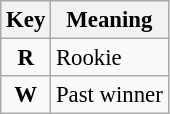<table class="wikitable" style="font-size: 95%">
<tr>
<th>Key</th>
<th>Meaning</th>
</tr>
<tr>
<td align="center"><strong><span>R</span></strong></td>
<td>Rookie</td>
</tr>
<tr>
<td align="center"><strong><span>W</span></strong></td>
<td>Past winner</td>
</tr>
</table>
